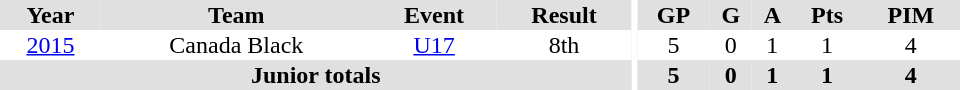<table border="0" cellpadding="1" cellspacing="0" ID="Table3" style="text-align:center; width:40em">
<tr bgcolor="#e0e0e0">
<th>Year</th>
<th>Team</th>
<th>Event</th>
<th>Result</th>
<th rowspan="99" bgcolor="#ffffff"></th>
<th>GP</th>
<th>G</th>
<th>A</th>
<th>Pts</th>
<th>PIM</th>
</tr>
<tr>
<td><a href='#'>2015</a></td>
<td>Canada Black</td>
<td><a href='#'>U17</a></td>
<td>8th</td>
<td>5</td>
<td>0</td>
<td>1</td>
<td>1</td>
<td>4</td>
</tr>
<tr bgcolor="#e0e0e0">
<th colspan="4">Junior totals</th>
<th>5</th>
<th>0</th>
<th>1</th>
<th>1</th>
<th>4</th>
</tr>
</table>
